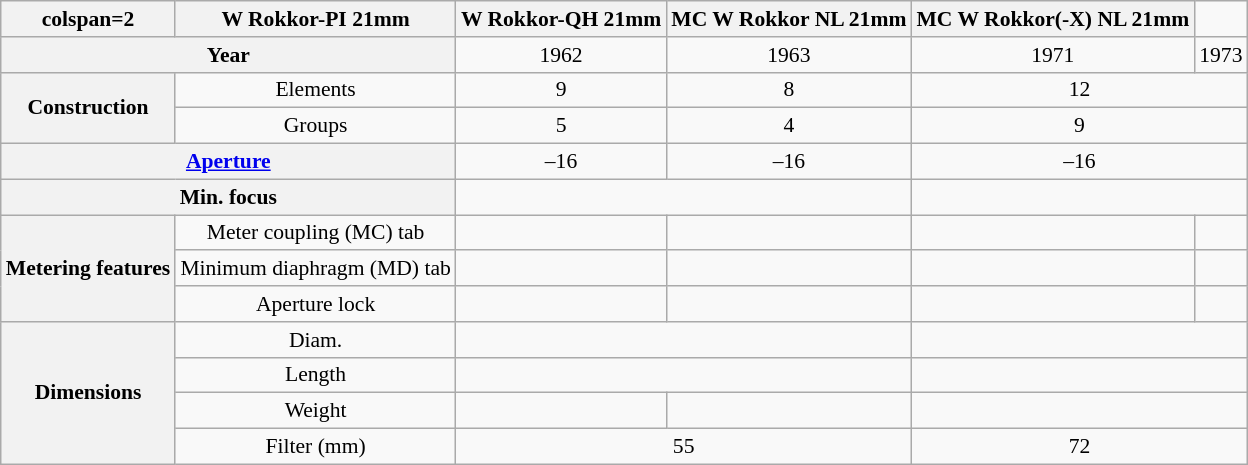<table class="wikitable" style="font-size:90%;text-align:center;">
<tr>
<th>colspan=2 </th>
<th>W Rokkor-PI 21mm </th>
<th>W Rokkor-QH 21mm </th>
<th>MC W Rokkor NL 21mm </th>
<th>MC W Rokkor(-X) NL 21mm </th>
</tr>
<tr>
<th colspan=2>Year</th>
<td>1962</td>
<td>1963</td>
<td>1971</td>
<td>1973</td>
</tr>
<tr>
<th rowspan=2>Construction</th>
<td>Elements</td>
<td>9</td>
<td>8</td>
<td colspan=2>12</td>
</tr>
<tr>
<td>Groups</td>
<td>5</td>
<td>4</td>
<td colspan=2>9</td>
</tr>
<tr>
<th colspan=2><a href='#'>Aperture</a></th>
<td>–16</td>
<td>–16</td>
<td colspan=2>–16</td>
</tr>
<tr>
<th colspan=2>Min. focus</th>
<td colspan=2></td>
<td colspan=2></td>
</tr>
<tr>
<th rowspan=3>Metering features</th>
<td>Meter coupling (MC) tab</td>
<td></td>
<td></td>
<td></td>
<td></td>
</tr>
<tr>
<td>Minimum diaphragm (MD) tab</td>
<td></td>
<td></td>
<td></td>
<td></td>
</tr>
<tr>
<td>Aperture lock</td>
<td></td>
<td></td>
<td></td>
<td></td>
</tr>
<tr>
<th rowspan=4>Dimensions</th>
<td>Diam.</td>
<td colspan=2></td>
<td colspan=2></td>
</tr>
<tr>
<td>Length</td>
<td colspan=2></td>
<td colspan=2></td>
</tr>
<tr>
<td>Weight</td>
<td></td>
<td></td>
<td colspan=2></td>
</tr>
<tr>
<td>Filter (mm)</td>
<td colspan=2>55</td>
<td colspan=2>72</td>
</tr>
</table>
